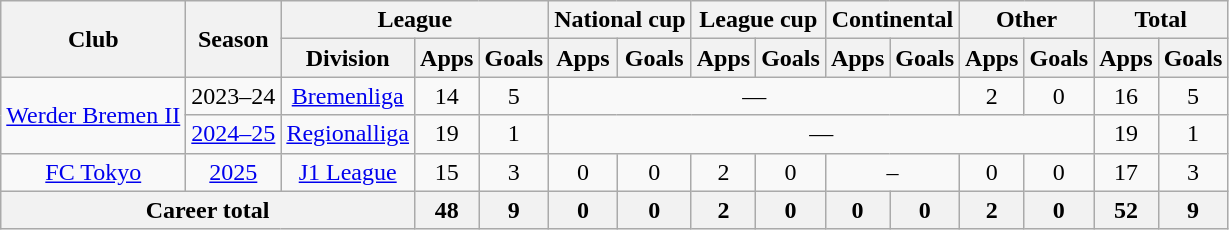<table class="wikitable" style="text-align:center">
<tr>
<th rowspan="2">Club</th>
<th rowspan="2">Season</th>
<th colspan="3">League</th>
<th colspan="2">National cup</th>
<th colspan="2">League cup</th>
<th colspan="2">Continental</th>
<th colspan="2">Other</th>
<th colspan="2">Total</th>
</tr>
<tr>
<th>Division</th>
<th>Apps</th>
<th>Goals</th>
<th>Apps</th>
<th>Goals</th>
<th>Apps</th>
<th>Goals</th>
<th>Apps</th>
<th>Goals</th>
<th>Apps</th>
<th>Goals</th>
<th>Apps</th>
<th>Goals</th>
</tr>
<tr>
<td rowspan="2"><a href='#'>Werder Bremen II</a></td>
<td>2023–24</td>
<td><a href='#'>Bremenliga</a></td>
<td>14</td>
<td>5</td>
<td colspan="6">—</td>
<td>2</td>
<td>0</td>
<td>16</td>
<td>5</td>
</tr>
<tr>
<td><a href='#'>2024–25</a></td>
<td><a href='#'>Regionalliga</a></td>
<td>19</td>
<td>1</td>
<td colspan="8">—</td>
<td>19</td>
<td>1</td>
</tr>
<tr>
<td><a href='#'>FC Tokyo</a></td>
<td><a href='#'>2025</a></td>
<td><a href='#'>J1 League</a></td>
<td>15</td>
<td>3</td>
<td>0</td>
<td>0</td>
<td>2</td>
<td>0</td>
<td colspan="2">–</td>
<td>0</td>
<td>0</td>
<td>17</td>
<td>3</td>
</tr>
<tr>
<th colspan="3">Career total</th>
<th>48</th>
<th>9</th>
<th>0</th>
<th>0</th>
<th>2</th>
<th>0</th>
<th>0</th>
<th>0</th>
<th>2</th>
<th>0</th>
<th>52</th>
<th>9</th>
</tr>
</table>
